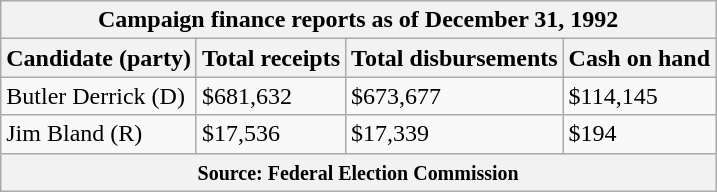<table class="wikitable sortable">
<tr>
<th colspan=4>Campaign finance reports as of December 31, 1992</th>
</tr>
<tr style="text-align:center;">
<th>Candidate (party)</th>
<th>Total receipts</th>
<th>Total disbursements</th>
<th>Cash on hand</th>
</tr>
<tr>
<td>Butler Derrick (D)</td>
<td>$681,632</td>
<td>$673,677</td>
<td>$114,145</td>
</tr>
<tr>
<td>Jim Bland (R)</td>
<td>$17,536</td>
<td>$17,339</td>
<td>$194</td>
</tr>
<tr>
<th colspan="4"><small>Source: Federal Election Commission</small></th>
</tr>
</table>
